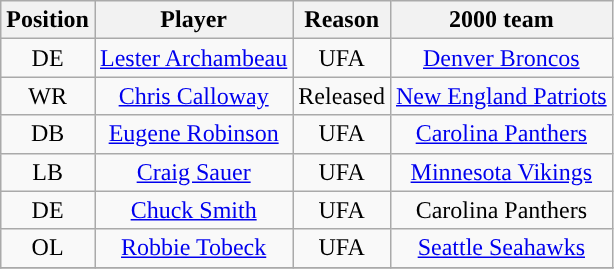<table class="wikitable" style="text-align:center">
<tr>
<th>Position</th>
<th>Player</th>
<th>Reason</th>
<th>2000 team</th>
</tr>
<tr>
<td>DE</td>
<td><a href='#'>Lester Archambeau</a></td>
<td>UFA</td>
<td><a href='#'>Denver Broncos</a></td>
</tr>
<tr>
<td>WR</td>
<td><a href='#'>Chris Calloway</a></td>
<td>Released</td>
<td><a href='#'>New England Patriots</a></td>
</tr>
<tr>
<td>DB</td>
<td><a href='#'>Eugene Robinson</a></td>
<td>UFA</td>
<td><a href='#'>Carolina Panthers</a></td>
</tr>
<tr>
<td>LB</td>
<td><a href='#'>Craig Sauer</a></td>
<td>UFA</td>
<td><a href='#'>Minnesota Vikings</a></td>
</tr>
<tr>
<td>DE</td>
<td><a href='#'>Chuck Smith</a></td>
<td>UFA</td>
<td>Carolina Panthers</td>
</tr>
<tr>
<td>OL</td>
<td><a href='#'>Robbie Tobeck</a></td>
<td>UFA</td>
<td><a href='#'>Seattle Seahawks</a></td>
</tr>
<tr>
</tr>
</table>
